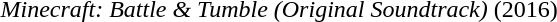<table class="collapsible collapsed" style="text-align:left;">
<tr>
<td><em>Minecraft: Battle & Tumble (Original Soundtrack)</em> (2016)</td>
</tr>
<tr>
<td><br></td>
</tr>
</table>
